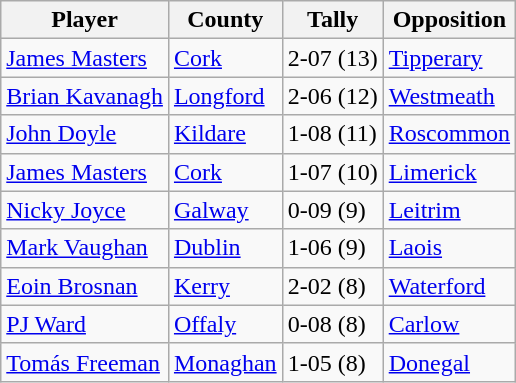<table class="wikitable">
<tr>
<th>Player</th>
<th>County</th>
<th>Tally</th>
<th>Opposition</th>
</tr>
<tr>
<td><a href='#'>James Masters</a></td>
<td><a href='#'>Cork</a></td>
<td>2-07 (13)</td>
<td><a href='#'>Tipperary</a></td>
</tr>
<tr>
<td><a href='#'>Brian Kavanagh</a></td>
<td><a href='#'>Longford</a></td>
<td>2-06 (12)</td>
<td><a href='#'>Westmeath</a></td>
</tr>
<tr>
<td><a href='#'>John Doyle</a></td>
<td><a href='#'>Kildare</a></td>
<td>1-08 (11)</td>
<td><a href='#'>Roscommon</a></td>
</tr>
<tr>
<td><a href='#'>James Masters</a></td>
<td><a href='#'>Cork</a></td>
<td>1-07 (10)</td>
<td><a href='#'>Limerick</a></td>
</tr>
<tr>
<td><a href='#'>Nicky Joyce</a></td>
<td><a href='#'>Galway</a></td>
<td>0-09 (9)</td>
<td><a href='#'>Leitrim</a></td>
</tr>
<tr>
<td><a href='#'>Mark Vaughan</a></td>
<td><a href='#'>Dublin</a></td>
<td>1-06 (9)</td>
<td><a href='#'>Laois</a></td>
</tr>
<tr>
<td><a href='#'>Eoin Brosnan</a></td>
<td><a href='#'>Kerry</a></td>
<td>2-02 (8)</td>
<td><a href='#'>Waterford</a></td>
</tr>
<tr>
<td><a href='#'>PJ Ward</a></td>
<td><a href='#'>Offaly</a></td>
<td>0-08 (8)</td>
<td><a href='#'>Carlow</a></td>
</tr>
<tr>
<td><a href='#'>Tomás Freeman</a></td>
<td><a href='#'>Monaghan</a></td>
<td>1-05 (8)</td>
<td><a href='#'>Donegal</a></td>
</tr>
</table>
